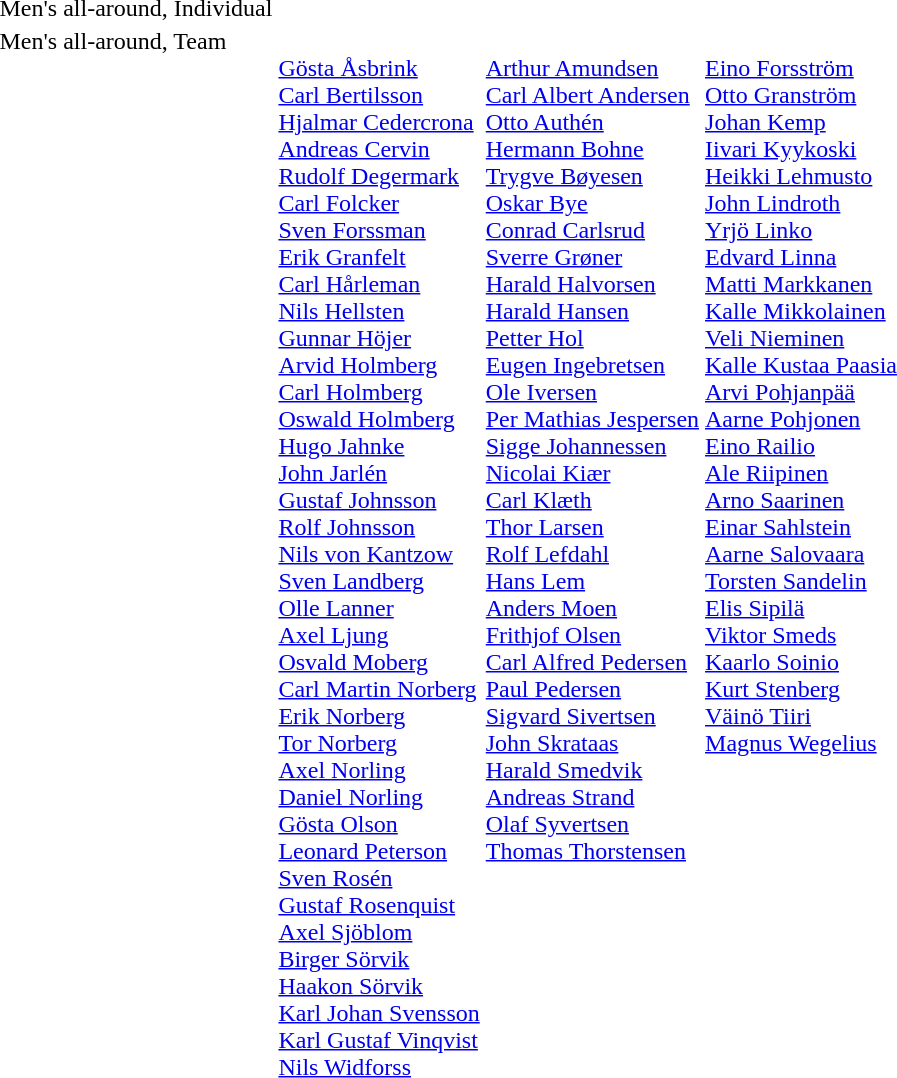<table>
<tr valign="top">
<td>Men's all-around, Individual <br></td>
<td></td>
<td></td>
<td></td>
</tr>
<tr valign="top">
<td>Men's all-around, Team <br></td>
<td valign=top><br><a href='#'>Gösta Åsbrink</a><br><a href='#'>Carl Bertilsson</a><br><a href='#'>Hjalmar Cedercrona</a><br><a href='#'>Andreas Cervin</a><br><a href='#'>Rudolf Degermark</a><br><a href='#'>Carl Folcker</a><br><a href='#'>Sven Forssman</a><br><a href='#'>Erik Granfelt</a><br><a href='#'>Carl Hårleman</a><br><a href='#'>Nils Hellsten</a><br><a href='#'>Gunnar Höjer</a><br><a href='#'>Arvid Holmberg</a><br><a href='#'>Carl Holmberg</a><br><a href='#'>Oswald Holmberg</a><br><a href='#'>Hugo Jahnke</a><br><a href='#'>John Jarlén</a><br><a href='#'>Gustaf Johnsson</a><br><a href='#'>Rolf Johnsson</a><br><a href='#'>Nils von Kantzow</a><br><a href='#'>Sven Landberg</a><br><a href='#'>Olle Lanner</a><br><a href='#'>Axel Ljung</a><br><a href='#'>Osvald Moberg</a><br><a href='#'>Carl Martin Norberg</a><br><a href='#'>Erik Norberg</a><br><a href='#'>Tor Norberg</a><br><a href='#'>Axel Norling</a><br><a href='#'>Daniel Norling</a><br><a href='#'>Gösta Olson</a><br><a href='#'>Leonard Peterson</a><br><a href='#'>Sven Rosén</a><br><a href='#'>Gustaf Rosenquist</a><br><a href='#'>Axel Sjöblom</a><br><a href='#'>Birger Sörvik</a><br><a href='#'>Haakon Sörvik</a><br><a href='#'>Karl Johan Svensson</a><br><a href='#'>Karl Gustaf Vinqvist</a><br><a href='#'>Nils Widforss</a></td>
<td valign=top><br><a href='#'>Arthur Amundsen</a><br><a href='#'>Carl Albert Andersen</a><br><a href='#'>Otto Authén</a><br><a href='#'>Hermann Bohne</a><br><a href='#'>Trygve Bøyesen</a><br><a href='#'>Oskar Bye</a><br><a href='#'>Conrad Carlsrud</a><br><a href='#'>Sverre Grøner</a><br><a href='#'>Harald Halvorsen</a><br><a href='#'>Harald Hansen</a><br><a href='#'>Petter Hol</a><br><a href='#'>Eugen Ingebretsen</a><br><a href='#'>Ole Iversen</a><br><a href='#'>Per Mathias Jespersen</a><br><a href='#'>Sigge Johannessen</a><br><a href='#'>Nicolai Kiær</a><br><a href='#'>Carl Klæth</a><br><a href='#'>Thor Larsen</a><br><a href='#'>Rolf Lefdahl</a><br><a href='#'>Hans Lem</a><br><a href='#'>Anders Moen</a><br><a href='#'>Frithjof Olsen</a><br><a href='#'>Carl Alfred Pedersen</a><br><a href='#'>Paul Pedersen</a><br><a href='#'>Sigvard Sivertsen</a><br><a href='#'>John Skrataas</a><br><a href='#'>Harald Smedvik</a><br><a href='#'>Andreas Strand</a><br><a href='#'>Olaf Syvertsen</a><br><a href='#'>Thomas Thorstensen</a></td>
<td valign=top><br><a href='#'>Eino Forsström</a><br><a href='#'>Otto Granström</a><br><a href='#'>Johan Kemp</a><br><a href='#'>Iivari Kyykoski</a><br><a href='#'>Heikki Lehmusto</a><br><a href='#'>John Lindroth</a><br><a href='#'>Yrjö Linko</a><br><a href='#'>Edvard Linna</a><br><a href='#'>Matti Markkanen</a><br><a href='#'>Kalle Mikkolainen</a><br><a href='#'>Veli Nieminen</a><br><a href='#'>Kalle Kustaa Paasia</a><br><a href='#'>Arvi Pohjanpää</a><br><a href='#'>Aarne Pohjonen</a><br><a href='#'>Eino Railio</a><br><a href='#'>Ale Riipinen</a><br><a href='#'>Arno Saarinen</a><br><a href='#'>Einar Sahlstein</a><br><a href='#'>Aarne Salovaara</a><br><a href='#'>Torsten Sandelin</a><br><a href='#'>Elis Sipilä</a><br><a href='#'>Viktor Smeds</a><br><a href='#'>Kaarlo Soinio</a><br><a href='#'>Kurt Stenberg</a><br><a href='#'>Väinö Tiiri</a><br><a href='#'>Magnus Wegelius</a></td>
</tr>
</table>
